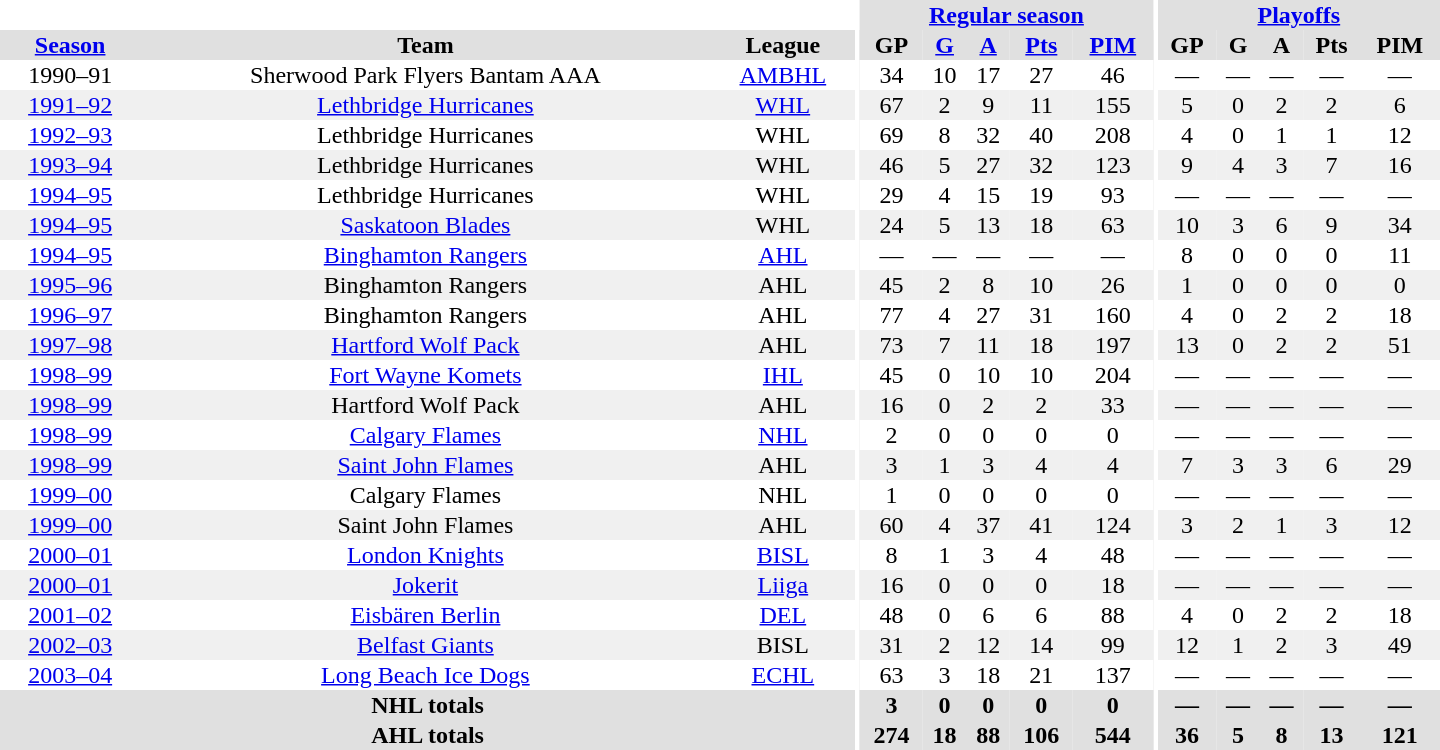<table border="0" cellpadding="1" cellspacing="0" style="text-align:center; width:60em">
<tr bgcolor="#e0e0e0">
<th colspan="3" bgcolor="#ffffff"></th>
<th rowspan="99" bgcolor="#ffffff"></th>
<th colspan="5"><a href='#'>Regular season</a></th>
<th rowspan="99" bgcolor="#ffffff"></th>
<th colspan="5"><a href='#'>Playoffs</a></th>
</tr>
<tr bgcolor="#e0e0e0">
<th><a href='#'>Season</a></th>
<th>Team</th>
<th>League</th>
<th>GP</th>
<th><a href='#'>G</a></th>
<th><a href='#'>A</a></th>
<th><a href='#'>Pts</a></th>
<th><a href='#'>PIM</a></th>
<th>GP</th>
<th>G</th>
<th>A</th>
<th>Pts</th>
<th>PIM</th>
</tr>
<tr>
<td>1990–91</td>
<td>Sherwood Park Flyers Bantam AAA</td>
<td><a href='#'>AMBHL</a></td>
<td>34</td>
<td>10</td>
<td>17</td>
<td>27</td>
<td>46</td>
<td>—</td>
<td>—</td>
<td>—</td>
<td>—</td>
<td>—</td>
</tr>
<tr bgcolor="#f0f0f0">
<td><a href='#'>1991–92</a></td>
<td><a href='#'>Lethbridge Hurricanes</a></td>
<td><a href='#'>WHL</a></td>
<td>67</td>
<td>2</td>
<td>9</td>
<td>11</td>
<td>155</td>
<td>5</td>
<td>0</td>
<td>2</td>
<td>2</td>
<td>6</td>
</tr>
<tr>
<td><a href='#'>1992–93</a></td>
<td>Lethbridge Hurricanes</td>
<td>WHL</td>
<td>69</td>
<td>8</td>
<td>32</td>
<td>40</td>
<td>208</td>
<td>4</td>
<td>0</td>
<td>1</td>
<td>1</td>
<td>12</td>
</tr>
<tr bgcolor="#f0f0f0">
<td><a href='#'>1993–94</a></td>
<td>Lethbridge Hurricanes</td>
<td>WHL</td>
<td>46</td>
<td>5</td>
<td>27</td>
<td>32</td>
<td>123</td>
<td>9</td>
<td>4</td>
<td>3</td>
<td>7</td>
<td>16</td>
</tr>
<tr>
<td><a href='#'>1994–95</a></td>
<td>Lethbridge Hurricanes</td>
<td>WHL</td>
<td>29</td>
<td>4</td>
<td>15</td>
<td>19</td>
<td>93</td>
<td>—</td>
<td>—</td>
<td>—</td>
<td>—</td>
<td>—</td>
</tr>
<tr bgcolor="#f0f0f0">
<td><a href='#'>1994–95</a></td>
<td><a href='#'>Saskatoon Blades</a></td>
<td>WHL</td>
<td>24</td>
<td>5</td>
<td>13</td>
<td>18</td>
<td>63</td>
<td>10</td>
<td>3</td>
<td>6</td>
<td>9</td>
<td>34</td>
</tr>
<tr>
<td><a href='#'>1994–95</a></td>
<td><a href='#'>Binghamton Rangers</a></td>
<td><a href='#'>AHL</a></td>
<td>—</td>
<td>—</td>
<td>—</td>
<td>—</td>
<td>—</td>
<td>8</td>
<td>0</td>
<td>0</td>
<td>0</td>
<td>11</td>
</tr>
<tr bgcolor="#f0f0f0">
<td><a href='#'>1995–96</a></td>
<td>Binghamton Rangers</td>
<td>AHL</td>
<td>45</td>
<td>2</td>
<td>8</td>
<td>10</td>
<td>26</td>
<td>1</td>
<td>0</td>
<td>0</td>
<td>0</td>
<td>0</td>
</tr>
<tr>
<td><a href='#'>1996–97</a></td>
<td>Binghamton Rangers</td>
<td>AHL</td>
<td>77</td>
<td>4</td>
<td>27</td>
<td>31</td>
<td>160</td>
<td>4</td>
<td>0</td>
<td>2</td>
<td>2</td>
<td>18</td>
</tr>
<tr bgcolor="#f0f0f0">
<td><a href='#'>1997–98</a></td>
<td><a href='#'>Hartford Wolf Pack</a></td>
<td>AHL</td>
<td>73</td>
<td>7</td>
<td>11</td>
<td>18</td>
<td>197</td>
<td>13</td>
<td>0</td>
<td>2</td>
<td>2</td>
<td>51</td>
</tr>
<tr>
<td><a href='#'>1998–99</a></td>
<td><a href='#'>Fort Wayne Komets</a></td>
<td><a href='#'>IHL</a></td>
<td>45</td>
<td>0</td>
<td>10</td>
<td>10</td>
<td>204</td>
<td>—</td>
<td>—</td>
<td>—</td>
<td>—</td>
<td>—</td>
</tr>
<tr bgcolor="#f0f0f0">
<td><a href='#'>1998–99</a></td>
<td>Hartford Wolf Pack</td>
<td>AHL</td>
<td>16</td>
<td>0</td>
<td>2</td>
<td>2</td>
<td>33</td>
<td>—</td>
<td>—</td>
<td>—</td>
<td>—</td>
<td>—</td>
</tr>
<tr>
<td><a href='#'>1998–99</a></td>
<td><a href='#'>Calgary Flames</a></td>
<td><a href='#'>NHL</a></td>
<td>2</td>
<td>0</td>
<td>0</td>
<td>0</td>
<td>0</td>
<td>—</td>
<td>—</td>
<td>—</td>
<td>—</td>
<td>—</td>
</tr>
<tr bgcolor="#f0f0f0">
<td><a href='#'>1998–99</a></td>
<td><a href='#'>Saint John Flames</a></td>
<td>AHL</td>
<td>3</td>
<td>1</td>
<td>3</td>
<td>4</td>
<td>4</td>
<td>7</td>
<td>3</td>
<td>3</td>
<td>6</td>
<td>29</td>
</tr>
<tr>
<td><a href='#'>1999–00</a></td>
<td>Calgary Flames</td>
<td>NHL</td>
<td>1</td>
<td>0</td>
<td>0</td>
<td>0</td>
<td>0</td>
<td>—</td>
<td>—</td>
<td>—</td>
<td>—</td>
<td>—</td>
</tr>
<tr bgcolor="#f0f0f0">
<td><a href='#'>1999–00</a></td>
<td>Saint John Flames</td>
<td>AHL</td>
<td>60</td>
<td>4</td>
<td>37</td>
<td>41</td>
<td>124</td>
<td>3</td>
<td>2</td>
<td>1</td>
<td>3</td>
<td>12</td>
</tr>
<tr>
<td><a href='#'>2000–01</a></td>
<td><a href='#'>London Knights</a></td>
<td><a href='#'>BISL</a></td>
<td>8</td>
<td>1</td>
<td>3</td>
<td>4</td>
<td>48</td>
<td>—</td>
<td>—</td>
<td>—</td>
<td>—</td>
<td>—</td>
</tr>
<tr bgcolor="#f0f0f0">
<td><a href='#'>2000–01</a></td>
<td><a href='#'>Jokerit</a></td>
<td><a href='#'>Liiga</a></td>
<td>16</td>
<td>0</td>
<td>0</td>
<td>0</td>
<td>18</td>
<td>—</td>
<td>—</td>
<td>—</td>
<td>—</td>
<td>—</td>
</tr>
<tr>
<td><a href='#'>2001–02</a></td>
<td><a href='#'>Eisbären Berlin</a></td>
<td><a href='#'>DEL</a></td>
<td>48</td>
<td>0</td>
<td>6</td>
<td>6</td>
<td>88</td>
<td>4</td>
<td>0</td>
<td>2</td>
<td>2</td>
<td>18</td>
</tr>
<tr bgcolor="#f0f0f0">
<td><a href='#'>2002–03</a></td>
<td><a href='#'>Belfast Giants</a></td>
<td>BISL</td>
<td>31</td>
<td>2</td>
<td>12</td>
<td>14</td>
<td>99</td>
<td>12</td>
<td>1</td>
<td>2</td>
<td>3</td>
<td>49</td>
</tr>
<tr>
<td><a href='#'>2003–04</a></td>
<td><a href='#'>Long Beach Ice Dogs</a></td>
<td><a href='#'>ECHL</a></td>
<td>63</td>
<td>3</td>
<td>18</td>
<td>21</td>
<td>137</td>
<td>—</td>
<td>—</td>
<td>—</td>
<td>—</td>
<td>—</td>
</tr>
<tr>
</tr>
<tr ALIGN="center" bgcolor="#e0e0e0">
<th colspan="3">NHL totals</th>
<th ALIGN="center">3</th>
<th ALIGN="center">0</th>
<th ALIGN="center">0</th>
<th ALIGN="center">0</th>
<th ALIGN="center">0</th>
<th ALIGN="center">—</th>
<th ALIGN="center">—</th>
<th ALIGN="center">—</th>
<th ALIGN="center">—</th>
<th ALIGN="center">—</th>
</tr>
<tr>
</tr>
<tr ALIGN="center" bgcolor="#e0e0e0">
<th colspan="3">AHL totals</th>
<th ALIGN="center">274</th>
<th ALIGN="center">18</th>
<th ALIGN="center">88</th>
<th ALIGN="center">106</th>
<th ALIGN="center">544</th>
<th ALIGN="center">36</th>
<th ALIGN="center">5</th>
<th ALIGN="center">8</th>
<th ALIGN="center">13</th>
<th ALIGN="center">121</th>
</tr>
</table>
